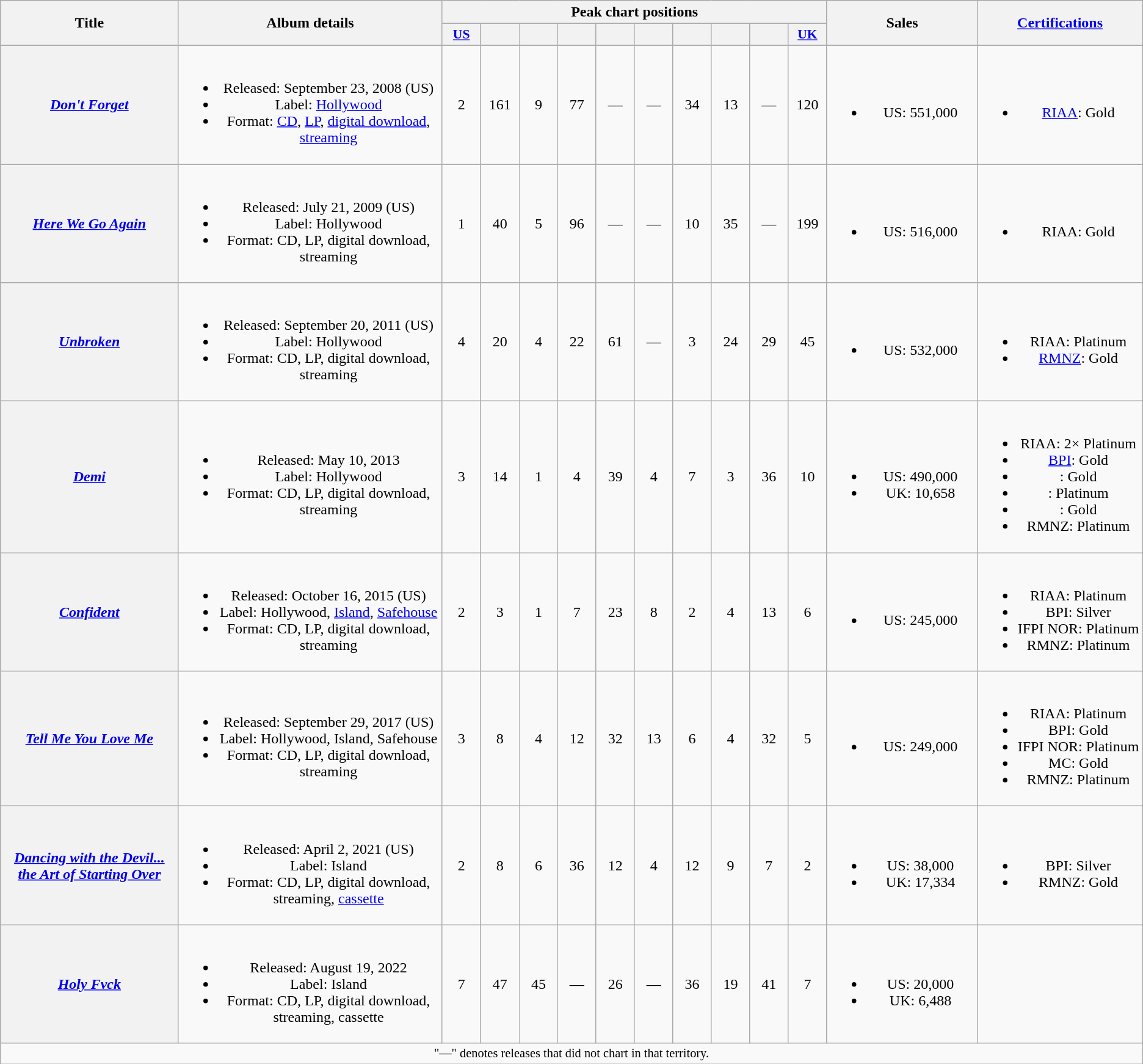<table class="wikitable plainrowheaders" style="text-align:center;">
<tr>
<th scope="col" rowspan="2" style="width:12em;">Title</th>
<th scope="col" rowspan="2" style="width:18em;">Album details</th>
<th scope="col" colspan="10">Peak chart positions</th>
<th scope="col" rowspan="2" style="width:10em;">Sales</th>
<th scope="col" rowspan="2" style="width:11em;"><a href='#'>Certifications</a></th>
</tr>
<tr>
<th scope="col" style="width:2.5em;font-size:90%;"><a href='#'>US</a><br></th>
<th scope="col" style="width:2.5em;font-size:90%;"><a href='#'></a><br></th>
<th scope="col" style="width:2.5em;font-size:90%;"><a href='#'></a><br></th>
<th scope="col" style="width:2.5em;font-size:90%;"><a href='#'></a> <br></th>
<th scope="col" style="width:2.5em;font-size:90%;"><a href='#'></a><br></th>
<th scope="col" style="width:2.5em;font-size:90%;"><a href='#'></a><br></th>
<th scope="col" style="width:2.5em;font-size:90%;"><a href='#'></a><br></th>
<th scope="col" style="width:2.5em;font-size:90%;"><a href='#'></a><br></th>
<th scope="col" style="width:2.5em;font-size:90%;"><a href='#'></a><br></th>
<th scope="col" style="width:2.5em;font-size:90%;"><a href='#'>UK</a><br></th>
</tr>
<tr>
<th scope="row"><em><a href='#'>Don't Forget</a></em></th>
<td><br><ul><li>Released: September 23, 2008 <span>(US)</span></li><li>Label: <a href='#'>Hollywood</a></li><li>Format: <a href='#'>CD</a>, <a href='#'>LP</a>, <a href='#'>digital download</a>, <a href='#'>streaming</a></li></ul></td>
<td>2</td>
<td>161</td>
<td>9</td>
<td>77</td>
<td>—</td>
<td>—</td>
<td>34</td>
<td>13</td>
<td>—</td>
<td>120</td>
<td><br><ul><li>US: 551,000</li></ul></td>
<td><br><ul><li><a href='#'>RIAA</a>: Gold</li></ul></td>
</tr>
<tr>
<th scope="row"><em><a href='#'>Here We Go Again</a></em></th>
<td><br><ul><li>Released: July 21, 2009 <span>(US)</span></li><li>Label: Hollywood</li><li>Format: CD, LP, digital download, streaming</li></ul></td>
<td>1</td>
<td>40</td>
<td>5</td>
<td>96</td>
<td>—</td>
<td>—</td>
<td>10</td>
<td>35</td>
<td>—</td>
<td>199</td>
<td><br><ul><li>US: 516,000</li></ul></td>
<td><br><ul><li>RIAA: Gold</li></ul></td>
</tr>
<tr>
<th scope="row"><em><a href='#'>Unbroken</a></em></th>
<td><br><ul><li>Released: September 20, 2011 <span>(US)</span></li><li>Label: Hollywood</li><li>Format: CD, LP, digital download, streaming</li></ul></td>
<td>4</td>
<td>20</td>
<td>4</td>
<td>22</td>
<td>61</td>
<td>—</td>
<td>3</td>
<td>24</td>
<td>29</td>
<td>45</td>
<td><br><ul><li>US: 532,000</li></ul></td>
<td><br><ul><li>RIAA: Platinum</li><li><a href='#'>RMNZ</a>: Gold</li></ul></td>
</tr>
<tr>
<th scope="row"><em><a href='#'>Demi</a></em></th>
<td><br><ul><li>Released: May 10, 2013</li><li>Label: Hollywood</li><li>Format: CD, LP, digital download, streaming</li></ul></td>
<td>3</td>
<td>14</td>
<td>1</td>
<td>4</td>
<td>39</td>
<td>4</td>
<td>7</td>
<td>3</td>
<td>36</td>
<td>10</td>
<td><br><ul><li>US: 490,000</li><li>UK: 10,658</li></ul></td>
<td><br><ul><li>RIAA: 2× Platinum</li><li><a href='#'>BPI</a>: Gold</li><li><a href='#'></a>: Gold</li><li><a href='#'></a>: Platinum</li><li><a href='#'></a>: Gold</li><li>RMNZ: Platinum</li></ul></td>
</tr>
<tr>
<th scope="row"><em><a href='#'>Confident</a></em></th>
<td><br><ul><li>Released: October 16, 2015 <span>(US)</span></li><li>Label: Hollywood, <a href='#'>Island</a>, <a href='#'>Safehouse</a></li><li>Format: CD, LP, digital download, streaming</li></ul></td>
<td>2</td>
<td>3</td>
<td>1</td>
<td>7</td>
<td>23</td>
<td>8</td>
<td>2</td>
<td>4</td>
<td>13</td>
<td>6</td>
<td><br><ul><li>US: 245,000</li></ul></td>
<td><br><ul><li>RIAA: Platinum</li><li>BPI: Silver</li><li>IFPI NOR: Platinum</li><li>RMNZ: Platinum</li></ul></td>
</tr>
<tr>
<th scope="row"><em><a href='#'>Tell Me You Love Me</a></em></th>
<td><br><ul><li>Released: September 29, 2017 <span>(US)</span></li><li>Label: Hollywood, Island, Safehouse</li><li>Format: CD, LP, digital download, streaming</li></ul></td>
<td>3</td>
<td>8</td>
<td>4</td>
<td>12</td>
<td>32</td>
<td>13</td>
<td>6</td>
<td>4</td>
<td>32</td>
<td>5</td>
<td><br><ul><li>US: 249,000</li></ul></td>
<td><br><ul><li>RIAA: Platinum</li><li>BPI: Gold</li><li>IFPI NOR: Platinum</li><li>MC: Gold</li><li>RMNZ: Platinum</li></ul></td>
</tr>
<tr>
<th scope="row"><em><a href='#'>Dancing with the Devil... the Art of Starting Over</a></em></th>
<td><br><ul><li>Released: April 2, 2021 <span>(US)</span></li><li>Label: Island</li><li>Format: CD, LP, digital download, streaming, <a href='#'>cassette</a></li></ul></td>
<td>2</td>
<td>8</td>
<td>6</td>
<td>36</td>
<td>12</td>
<td>4</td>
<td>12</td>
<td>9</td>
<td>7</td>
<td>2</td>
<td><br><ul><li>US: 38,000</li><li>UK: 17,334</li></ul></td>
<td><br><ul><li>BPI: Silver</li><li>RMNZ: Gold</li></ul></td>
</tr>
<tr>
<th scope="row"><em><a href='#'>Holy Fvck</a></em></th>
<td><br><ul><li>Released: August 19, 2022</li><li>Label: Island</li><li>Format: CD, LP, digital download, streaming, cassette</li></ul></td>
<td>7</td>
<td>47</td>
<td>45</td>
<td>—</td>
<td>26</td>
<td>—</td>
<td>36</td>
<td>19</td>
<td>41</td>
<td>7</td>
<td><br><ul><li>US: 20,000</li><li>UK: 6,488</li></ul></td>
<td></td>
</tr>
<tr>
<td colspan="14" style="text-align:center; font-size:85%">"—" denotes releases that did not chart in that territory.</td>
</tr>
</table>
